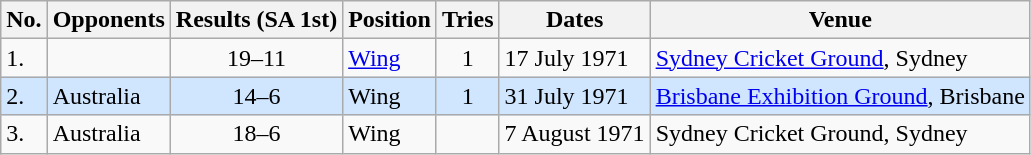<table class="wikitable unsortable">
<tr>
<th>No.</th>
<th>Opponents</th>
<th>Results (SA 1st)</th>
<th>Position</th>
<th>Tries</th>
<th>Dates</th>
<th>Venue</th>
</tr>
<tr>
<td>1.</td>
<td></td>
<td align="center">19–11</td>
<td><a href='#'>Wing</a></td>
<td align="center">1</td>
<td>17 July 1971</td>
<td><a href='#'>Sydney Cricket Ground</a>, Sydney</td>
</tr>
<tr style="background: #D0E6FF;">
<td>2.</td>
<td> Australia</td>
<td align="center">14–6</td>
<td>Wing</td>
<td align="center">1</td>
<td>31 July 1971</td>
<td><a href='#'>Brisbane Exhibition Ground</a>, Brisbane</td>
</tr>
<tr>
<td>3.</td>
<td> Australia</td>
<td align="center">18–6</td>
<td>Wing</td>
<td></td>
<td>7 August 1971</td>
<td>Sydney Cricket Ground, Sydney</td>
</tr>
</table>
